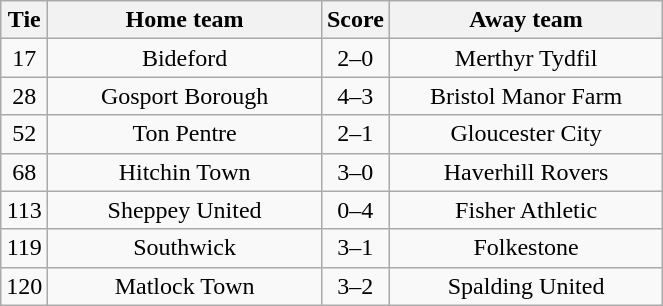<table class="wikitable" style="text-align:center;">
<tr>
<th width=20>Tie</th>
<th width=175>Home team</th>
<th width=20>Score</th>
<th width=175>Away team</th>
</tr>
<tr>
<td>17</td>
<td>Bideford</td>
<td>2–0</td>
<td>Merthyr Tydfil</td>
</tr>
<tr>
<td>28</td>
<td>Gosport Borough</td>
<td>4–3</td>
<td>Bristol Manor Farm</td>
</tr>
<tr>
<td>52</td>
<td>Ton Pentre</td>
<td>2–1</td>
<td>Gloucester City</td>
</tr>
<tr>
<td>68</td>
<td>Hitchin Town</td>
<td>3–0</td>
<td>Haverhill Rovers</td>
</tr>
<tr>
<td>113</td>
<td>Sheppey United</td>
<td>0–4</td>
<td>Fisher Athletic</td>
</tr>
<tr>
<td>119</td>
<td>Southwick</td>
<td>3–1</td>
<td>Folkestone</td>
</tr>
<tr>
<td>120</td>
<td>Matlock Town</td>
<td>3–2</td>
<td>Spalding United</td>
</tr>
</table>
